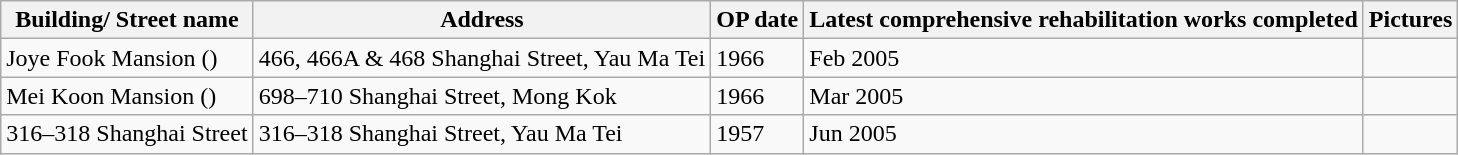<table class="wikitable">
<tr>
<th>Building/ Street name</th>
<th>Address</th>
<th>OP date</th>
<th>Latest comprehensive rehabilitation works completed</th>
<th>Pictures</th>
</tr>
<tr>
<td>Joye Fook Mansion ()</td>
<td>466, 466A & 468 Shanghai Street, Yau Ma Tei</td>
<td>1966</td>
<td>Feb 2005</td>
<td></td>
</tr>
<tr>
<td>Mei Koon Mansion ()</td>
<td>698–710 Shanghai Street, Mong Kok</td>
<td>1966</td>
<td>Mar 2005</td>
<td></td>
</tr>
<tr>
<td>316–318 Shanghai Street</td>
<td>316–318 Shanghai Street, Yau Ma Tei</td>
<td>1957</td>
<td>Jun 2005</td>
<td></td>
</tr>
</table>
